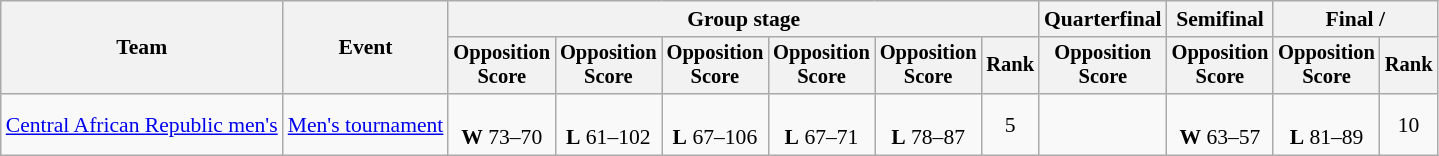<table class="wikitable" style="font-size:90%">
<tr>
<th rowspan=2>Team</th>
<th rowspan=2>Event</th>
<th colspan=6>Group stage</th>
<th>Quarterfinal</th>
<th>Semifinal</th>
<th colspan=2>Final / </th>
</tr>
<tr style="font-size:95%">
<th>Opposition<br>Score</th>
<th>Opposition<br>Score</th>
<th>Opposition<br>Score</th>
<th>Opposition<br>Score</th>
<th>Opposition<br>Score</th>
<th>Rank</th>
<th>Opposition<br>Score</th>
<th>Opposition<br>Score</th>
<th>Opposition<br>Score</th>
<th>Rank</th>
</tr>
<tr align=center>
<td align=left><a href='#'>Central African Republic men's</a></td>
<td align=left><a href='#'>Men's tournament</a></td>
<td><br><strong>W</strong> 73–70</td>
<td><br><strong>L</strong> 61–102</td>
<td><br><strong>L</strong> 67–106</td>
<td><br><strong>L</strong> 67–71</td>
<td><br><strong>L</strong> 78–87</td>
<td>5</td>
<td></td>
<td><br><strong>W</strong> 63–57</td>
<td><br><strong>L</strong> 81–89</td>
<td>10</td>
</tr>
</table>
